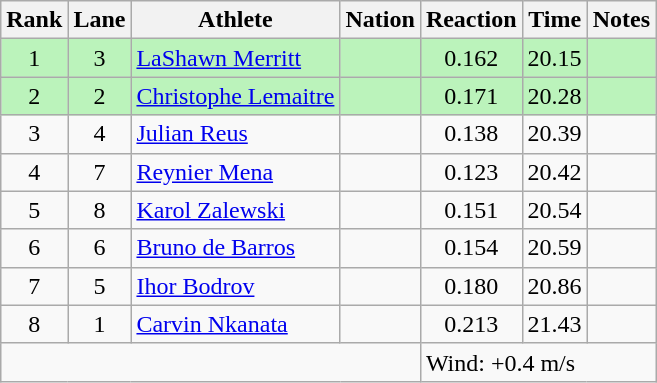<table class="wikitable sortable" style="text-align:center">
<tr>
<th>Rank</th>
<th>Lane</th>
<th>Athlete</th>
<th>Nation</th>
<th>Reaction</th>
<th>Time</th>
<th>Notes</th>
</tr>
<tr style="background:#bbf3bb;">
<td>1</td>
<td>3</td>
<td align=left><a href='#'>LaShawn Merritt</a></td>
<td align=left></td>
<td>0.162</td>
<td>20.15</td>
<td></td>
</tr>
<tr style="background:#bbf3bb;">
<td>2</td>
<td>2</td>
<td align=left><a href='#'>Christophe Lemaitre</a></td>
<td align=left></td>
<td>0.171</td>
<td>20.28</td>
<td></td>
</tr>
<tr>
<td>3</td>
<td>4</td>
<td align=left><a href='#'>Julian Reus</a></td>
<td align=left></td>
<td>0.138</td>
<td>20.39</td>
<td></td>
</tr>
<tr>
<td>4</td>
<td>7</td>
<td align=left><a href='#'>Reynier Mena</a></td>
<td align=left></td>
<td>0.123</td>
<td>20.42</td>
<td></td>
</tr>
<tr>
<td>5</td>
<td>8</td>
<td align=left><a href='#'>Karol Zalewski</a></td>
<td align=left></td>
<td>0.151</td>
<td>20.54</td>
<td></td>
</tr>
<tr>
<td>6</td>
<td>6</td>
<td align=left><a href='#'>Bruno de Barros</a></td>
<td align=left></td>
<td>0.154</td>
<td>20.59</td>
<td></td>
</tr>
<tr>
<td>7</td>
<td>5</td>
<td align=left><a href='#'>Ihor Bodrov</a></td>
<td align=left></td>
<td>0.180</td>
<td>20.86</td>
<td></td>
</tr>
<tr>
<td>8</td>
<td>1</td>
<td align=left><a href='#'>Carvin Nkanata</a></td>
<td align=left></td>
<td>0.213</td>
<td>21.43</td>
<td></td>
</tr>
<tr class="sortbottom">
<td colspan=4></td>
<td colspan="3" style="text-align:left;">Wind: +0.4 m/s</td>
</tr>
</table>
